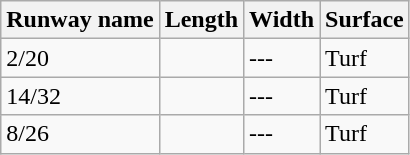<table class="wikitable">
<tr>
<th>Runway name</th>
<th>Length</th>
<th>Width</th>
<th>Surface</th>
</tr>
<tr>
<td>2/20</td>
<td></td>
<td>---</td>
<td>Turf</td>
</tr>
<tr>
<td>14/32</td>
<td></td>
<td>---</td>
<td>Turf</td>
</tr>
<tr>
<td>8/26</td>
<td></td>
<td>---</td>
<td>Turf</td>
</tr>
</table>
